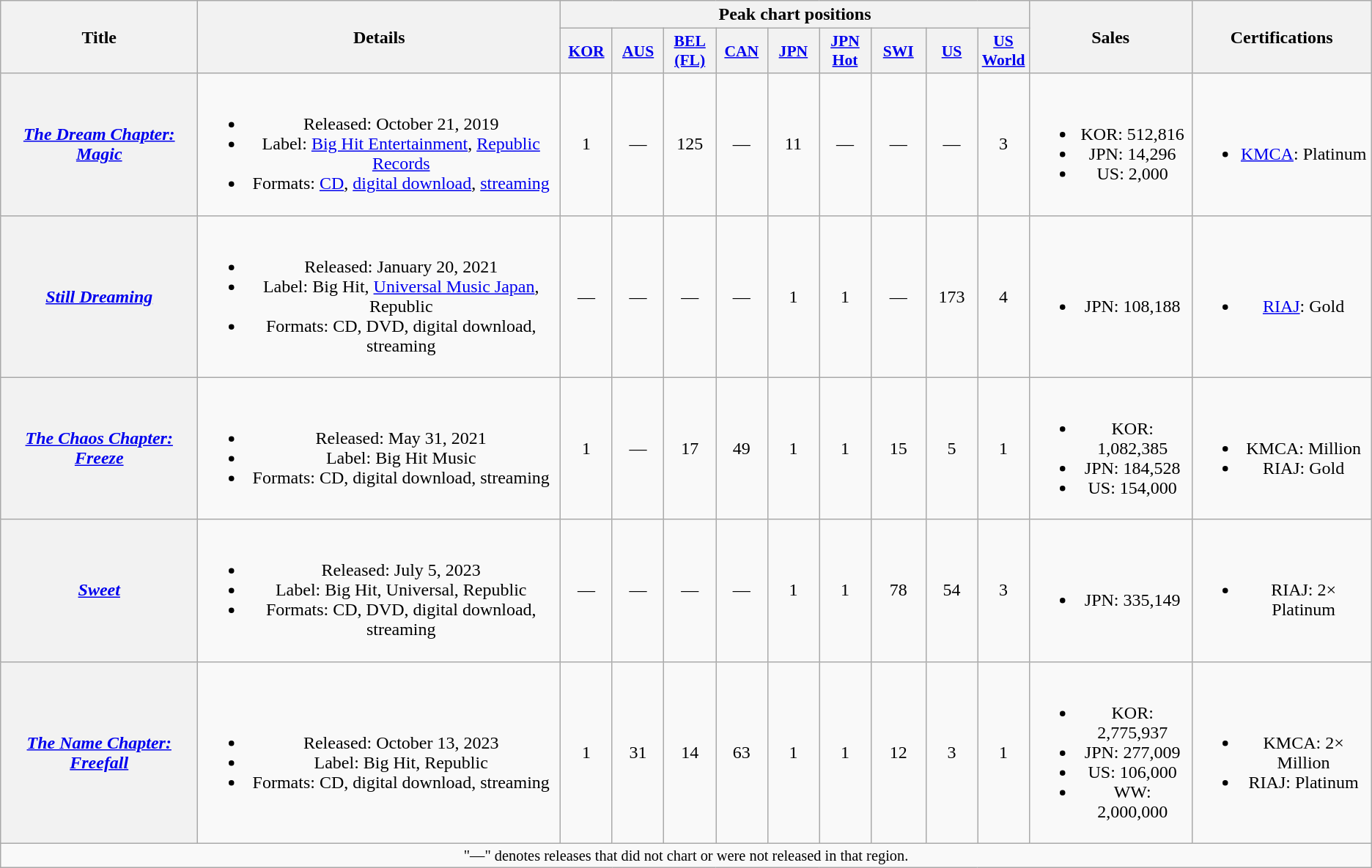<table class="wikitable plainrowheaders" style="text-align:center">
<tr>
<th scope="col" rowspan="2">Title</th>
<th scope="col" rowspan="2">Details</th>
<th scope="col" colspan="9">Peak chart positions</th>
<th scope="col" rowspan="2">Sales</th>
<th scope="col" rowspan="2">Certifications</th>
</tr>
<tr>
<th scope="col" style="width:2.8em;font-size:90%"><a href='#'>KOR</a><br></th>
<th scope="col" style="width:2.8em;font-size:90%"><a href='#'>AUS</a><br></th>
<th scope="col" style="width:2.8em;font-size:90%"><a href='#'>BEL<br>(FL)</a><br></th>
<th scope="col" style="width:2.8em;font-size:90%"><a href='#'>CAN</a><br></th>
<th scope="col" style="width:2.8em;font-size:90%"><a href='#'>JPN</a><br></th>
<th scope="col" style="width:2.8em;font-size:90%"><a href='#'>JPN<br>Hot</a><br></th>
<th scope="col" style="width:3em;font-size:90%"><a href='#'>SWI</a><br></th>
<th scope="col" style="width:2.8em;font-size:90%"><a href='#'>US</a><br></th>
<th scope="col" style="width:2.8em;font-size:90%"><a href='#'>US<br>World</a><br></th>
</tr>
<tr>
<th scope="row"><em><a href='#'>The Dream Chapter: Magic</a></em></th>
<td><br><ul><li>Released: October 21, 2019 </li><li>Label: <a href='#'>Big Hit Entertainment</a>, <a href='#'>Republic Records</a></li><li>Formats: <a href='#'>CD</a>, <a href='#'>digital download</a>, <a href='#'>streaming</a></li></ul></td>
<td>1</td>
<td>—</td>
<td>125</td>
<td>—</td>
<td>11</td>
<td>—</td>
<td>—</td>
<td>—</td>
<td>3</td>
<td><br><ul><li>KOR: 512,816</li><li>JPN: 14,296</li><li>US: 2,000</li></ul></td>
<td><br><ul><li><a href='#'>KMCA</a>: Platinum</li></ul></td>
</tr>
<tr>
<th scope="row"><em><a href='#'>Still Dreaming</a></em></th>
<td><br><ul><li>Released: January 20, 2021 </li><li>Label: Big Hit, <a href='#'>Universal Music Japan</a>, Republic</li><li>Formats: CD, DVD, digital download, streaming</li></ul></td>
<td>—</td>
<td>—</td>
<td>—</td>
<td>—</td>
<td>1</td>
<td>1</td>
<td>—</td>
<td>173</td>
<td>4</td>
<td><br><ul><li>JPN: 108,188</li></ul></td>
<td><br><ul><li><a href='#'>RIAJ</a>: Gold</li></ul></td>
</tr>
<tr>
<th scope="row"><em><a href='#'>The Chaos Chapter: Freeze</a></em></th>
<td><br><ul><li>Released: May 31, 2021 </li><li>Label: Big Hit Music</li><li>Formats: CD, digital download, streaming</li></ul></td>
<td>1</td>
<td>—</td>
<td>17</td>
<td>49</td>
<td>1</td>
<td>1</td>
<td>15</td>
<td>5</td>
<td>1</td>
<td><br><ul><li>KOR: 1,082,385</li><li>JPN: 184,528</li><li>US: 154,000</li></ul></td>
<td><br><ul><li>KMCA: Million</li><li>RIAJ: Gold</li></ul></td>
</tr>
<tr>
<th scope="row"><em><a href='#'>Sweet</a></em></th>
<td><br><ul><li>Released: July 5, 2023 </li><li>Label: Big Hit, Universal, Republic</li><li>Formats: CD, DVD, digital download, streaming</li></ul></td>
<td>—</td>
<td>—</td>
<td>—</td>
<td>—</td>
<td>1</td>
<td>1</td>
<td>78</td>
<td>54</td>
<td>3</td>
<td><br><ul><li>JPN: 335,149</li></ul></td>
<td><br><ul><li>RIAJ: 2× Platinum</li></ul></td>
</tr>
<tr>
<th scope="row"><em><a href='#'>The Name Chapter: Freefall</a></em></th>
<td><br><ul><li>Released: October 13, 2023 </li><li>Label: Big Hit, Republic</li><li>Formats: CD, digital download, streaming</li></ul></td>
<td>1</td>
<td>31</td>
<td>14</td>
<td>63</td>
<td>1</td>
<td>1</td>
<td>12</td>
<td>3</td>
<td>1</td>
<td><br><ul><li>KOR: 2,775,937</li><li>JPN: 277,009</li><li>US: 106,000</li><li>WW: 2,000,000</li></ul></td>
<td><br><ul><li>KMCA: 2× Million</li><li>RIAJ: Platinum</li></ul></td>
</tr>
<tr>
<td colspan="13" style="font-size:85%">"—" denotes releases that did not chart or were not released in that region.</td>
</tr>
</table>
